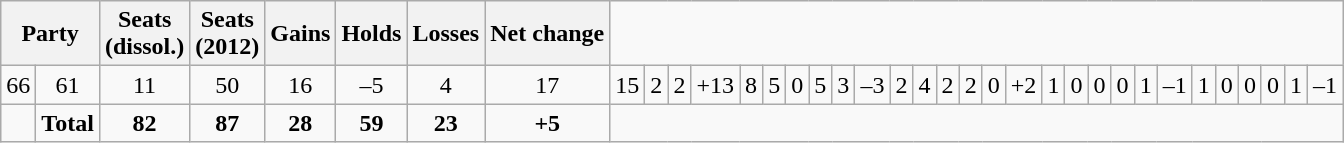<table class="wikitable">
<tr>
<th colspan=2>Party</th>
<th>Seats<br>(dissol.)</th>
<th>Seats<br>(2012)</th>
<th>Gains</th>
<th>Holds</th>
<th>Losses</th>
<th>Net change</th>
</tr>
<tr>
<td style="text-align:center;">66</td>
<td style="text-align:center;">61</td>
<td style="text-align:center;">11</td>
<td style="text-align:center;">50</td>
<td style="text-align:center;">16</td>
<td style="text-align:center;">–5<br></td>
<td style="text-align:center;">4</td>
<td style="text-align:center;">17</td>
<td style="text-align:center;">15</td>
<td style="text-align:center;">2</td>
<td style="text-align:center;">2</td>
<td style="text-align:center;">+13<br></td>
<td style="text-align:center;">8</td>
<td style="text-align:center;">5</td>
<td style="text-align:center;">0</td>
<td style="text-align:center;">5</td>
<td style="text-align:center;">3</td>
<td style="text-align:center;">–3<br></td>
<td style="text-align:center;">2</td>
<td style="text-align:center;">4</td>
<td style="text-align:center;">2</td>
<td style="text-align:center;">2</td>
<td style="text-align:center;">0</td>
<td style="text-align:center;">+2<br></td>
<td style="text-align:center;">1</td>
<td style="text-align:center;">0</td>
<td style="text-align:center;">0</td>
<td style="text-align:center;">0</td>
<td style="text-align:center;">1</td>
<td style="text-align:center;">–1<br></td>
<td style="text-align:center;">1</td>
<td style="text-align:center;">0</td>
<td style="text-align:center;">0</td>
<td style="text-align:center;">0</td>
<td style="text-align:center;">1</td>
<td style="text-align:center;">–1</td>
</tr>
<tr>
<td></td>
<td style="text-align:center;"><strong>Total</strong></td>
<td style="text-align:center;"><strong>82</strong></td>
<td style="text-align:center;"><strong>87</strong></td>
<td style="text-align:center;"><strong>28</strong></td>
<td style="text-align:center;"><strong>59</strong></td>
<td style="text-align:center;"><strong>23</strong></td>
<td style="text-align:center;"><strong>+5</strong></td>
</tr>
</table>
